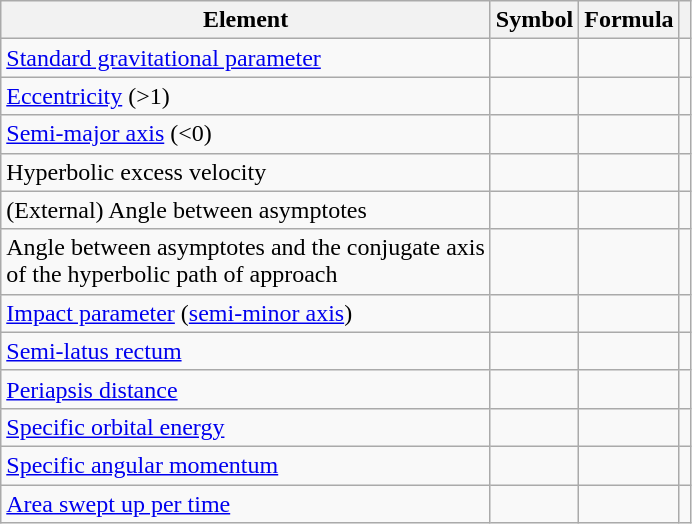<table class="wikitable">
<tr>
<th>Element</th>
<th>Symbol</th>
<th>Formula</th>
<th></th>
</tr>
<tr>
<td><a href='#'>Standard gravitational parameter</a></td>
<td></td>
<td></td>
<td></td>
</tr>
<tr>
<td><a href='#'>Eccentricity</a> (>1)</td>
<td></td>
<td></td>
<td></td>
</tr>
<tr>
<td><a href='#'>Semi-major axis</a> (<0)</td>
<td></td>
<td></td>
<td></td>
</tr>
<tr>
<td>Hyperbolic excess velocity</td>
<td></td>
<td></td>
<td></td>
</tr>
<tr>
<td>(External) Angle between asymptotes</td>
<td></td>
<td></td>
<td></td>
</tr>
<tr>
<td>Angle between asymptotes and the conjugate axis <br> of the hyperbolic path of approach</td>
<td></td>
<td></td>
<td></td>
</tr>
<tr>
<td><a href='#'>Impact parameter</a> (<a href='#'>semi-minor axis</a>)</td>
<td></td>
<td></td>
<td></td>
</tr>
<tr>
<td><a href='#'>Semi-latus rectum</a></td>
<td></td>
<td></td>
<td></td>
</tr>
<tr>
<td><a href='#'>Periapsis distance</a></td>
<td></td>
<td></td>
<td></td>
</tr>
<tr>
<td><a href='#'>Specific orbital energy</a></td>
<td></td>
<td></td>
<td></td>
</tr>
<tr>
<td><a href='#'>Specific angular momentum</a></td>
<td></td>
<td></td>
<td></td>
</tr>
<tr>
<td><a href='#'>Area swept up per time</a></td>
<td></td>
<td></td>
<td></td>
</tr>
</table>
